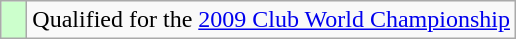<table class="wikitable" style="text-align: left;">
<tr>
<td width=10px bgcolor=#ccffcc></td>
<td>Qualified for the <a href='#'>2009 Club World Championship</a></td>
</tr>
</table>
